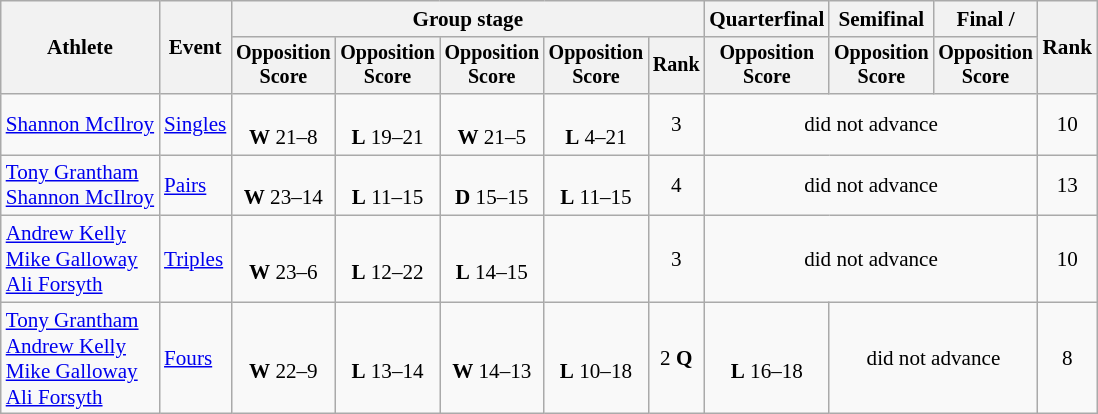<table class="wikitable" style="font-size:88%; text-align:center">
<tr>
<th rowspan=2>Athlete</th>
<th rowspan=2>Event</th>
<th colspan=5>Group stage</th>
<th>Quarterfinal</th>
<th>Semifinal</th>
<th>Final / </th>
<th rowspan=2>Rank</th>
</tr>
<tr style="font-size:95%">
<th>Opposition<br>Score</th>
<th>Opposition<br>Score</th>
<th>Opposition<br>Score</th>
<th>Opposition<br>Score</th>
<th>Rank</th>
<th>Opposition<br>Score</th>
<th>Opposition<br>Score</th>
<th>Opposition<br>Score</th>
</tr>
<tr>
<td align=left><a href='#'>Shannon McIlroy</a></td>
<td align=left><a href='#'>Singles</a></td>
<td><br><strong>W</strong> 21–8</td>
<td><br><strong>L</strong> 19–21</td>
<td><br><strong>W</strong> 21–5</td>
<td><br><strong>L</strong> 4–21</td>
<td>3</td>
<td colspan=3>did not advance</td>
<td>10</td>
</tr>
<tr>
<td align=left><a href='#'>Tony Grantham</a><br><a href='#'>Shannon McIlroy</a></td>
<td align=left><a href='#'>Pairs</a></td>
<td><br><strong>W</strong> 23–14</td>
<td><br><strong>L</strong> 11–15</td>
<td><br><strong>D</strong> 15–15</td>
<td><br><strong>L</strong> 11–15</td>
<td>4</td>
<td colspan=3>did not advance</td>
<td>13</td>
</tr>
<tr>
<td align=left><a href='#'>Andrew Kelly</a><br><a href='#'>Mike Galloway</a><br><a href='#'>Ali Forsyth</a></td>
<td align=left><a href='#'>Triples</a></td>
<td><br><strong>W</strong> 23–6</td>
<td><br><strong>L</strong> 12–22</td>
<td><br><strong>L</strong> 14–15</td>
<td></td>
<td>3</td>
<td colspan=3>did not advance</td>
<td>10</td>
</tr>
<tr>
<td align=left><a href='#'>Tony Grantham</a><br><a href='#'>Andrew Kelly</a><br><a href='#'>Mike Galloway</a><br><a href='#'>Ali Forsyth</a></td>
<td align=left><a href='#'>Fours</a></td>
<td><br><strong>W</strong> 22–9</td>
<td><br><strong>L</strong> 13–14</td>
<td><br><strong>W</strong> 14–13</td>
<td><br><strong>L</strong> 10–18</td>
<td>2 <strong>Q</strong></td>
<td><br><strong>L</strong> 16–18</td>
<td colspan=2>did not advance</td>
<td>8</td>
</tr>
</table>
